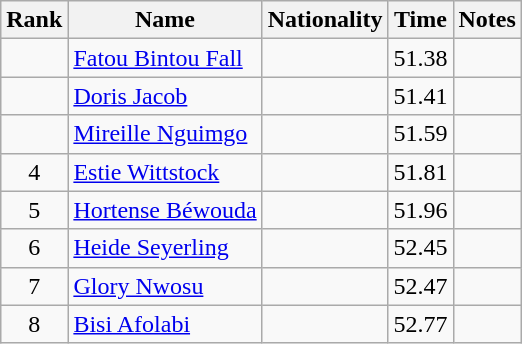<table class="wikitable sortable" style="text-align:center">
<tr>
<th>Rank</th>
<th>Name</th>
<th>Nationality</th>
<th>Time</th>
<th>Notes</th>
</tr>
<tr>
<td></td>
<td align=left><a href='#'>Fatou Bintou Fall</a></td>
<td align=left></td>
<td>51.38</td>
<td></td>
</tr>
<tr>
<td></td>
<td align=left><a href='#'>Doris Jacob</a></td>
<td align=left></td>
<td>51.41</td>
<td></td>
</tr>
<tr>
<td></td>
<td align=left><a href='#'>Mireille Nguimgo</a></td>
<td align=left></td>
<td>51.59</td>
<td></td>
</tr>
<tr>
<td>4</td>
<td align=left><a href='#'>Estie Wittstock</a></td>
<td align=left></td>
<td>51.81</td>
<td></td>
</tr>
<tr>
<td>5</td>
<td align=left><a href='#'>Hortense Béwouda</a></td>
<td align=left></td>
<td>51.96</td>
<td></td>
</tr>
<tr>
<td>6</td>
<td align=left><a href='#'>Heide Seyerling</a></td>
<td align=left></td>
<td>52.45</td>
<td></td>
</tr>
<tr>
<td>7</td>
<td align=left><a href='#'>Glory Nwosu</a></td>
<td align=left></td>
<td>52.47</td>
<td></td>
</tr>
<tr>
<td>8</td>
<td align=left><a href='#'>Bisi Afolabi</a></td>
<td align=left></td>
<td>52.77</td>
<td></td>
</tr>
</table>
